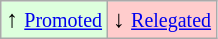<table class="wikitable" align="center">
<tr>
<td style="background:#ddffdd">↑ <small><a href='#'>Promoted</a></small></td>
<td style="background:#ffcccc">↓ <small><a href='#'>Relegated</a></small></td>
</tr>
</table>
